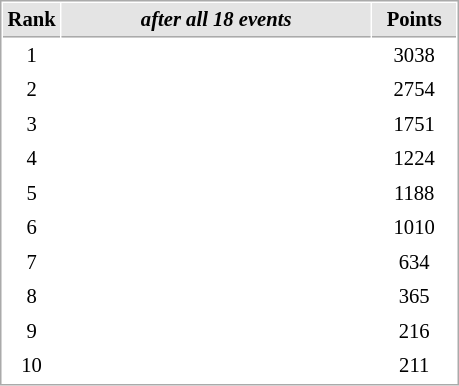<table cellspacing="1" cellpadding="3" style="border:1px solid #AAAAAA;font-size:86%">
<tr style="background-color: #E4E4E4;">
<th style="border-bottom:1px solid #AAAAAA; width: 10px;">Rank</th>
<th style="border-bottom:1px solid #AAAAAA; width: 200px;"><em>after all 18 events</em></th>
<th style="border-bottom:1px solid #AAAAAA; width: 50px;">Points</th>
</tr>
<tr>
<td align=center>1</td>
<td><strong></strong></td>
<td align=center>3038</td>
</tr>
<tr>
<td align=center>2</td>
<td></td>
<td align=center>2754</td>
</tr>
<tr>
<td align=center>3</td>
<td></td>
<td align=center>1751</td>
</tr>
<tr>
<td align=center>4</td>
<td></td>
<td align=center>1224</td>
</tr>
<tr>
<td align=center>5</td>
<td></td>
<td align=center>1188</td>
</tr>
<tr>
<td align=center>6</td>
<td></td>
<td align=center>1010</td>
</tr>
<tr>
<td align=center>7</td>
<td></td>
<td align=center>634</td>
</tr>
<tr>
<td align=center>8</td>
<td></td>
<td align=center>365</td>
</tr>
<tr>
<td align=center>9</td>
<td></td>
<td align=center>216</td>
</tr>
<tr>
<td align=center>10</td>
<td></td>
<td align=center>211</td>
</tr>
</table>
